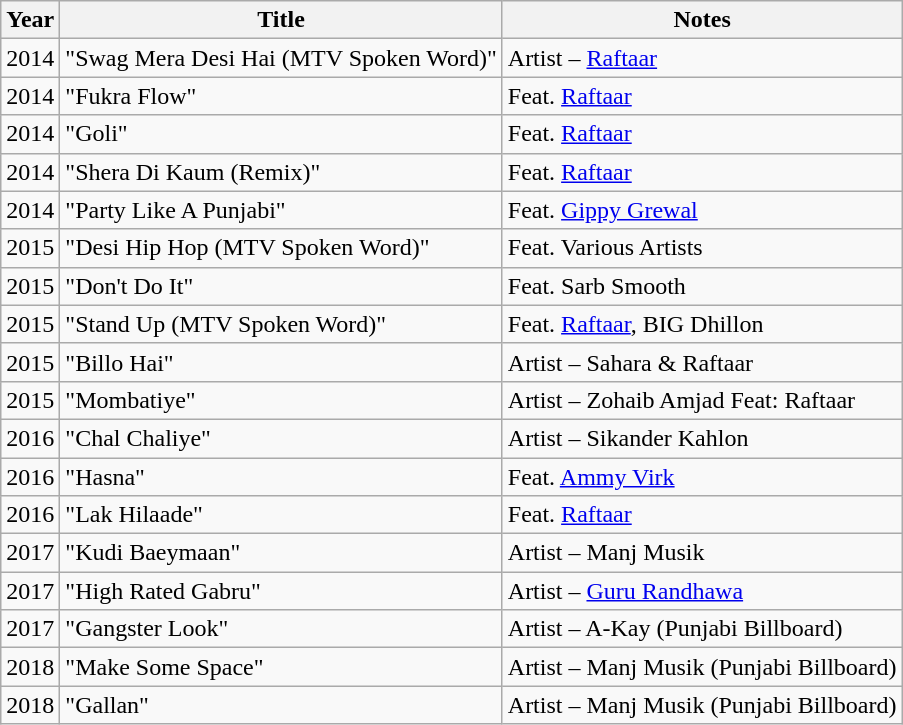<table class="wikitable sortable">
<tr>
<th>Year</th>
<th>Title</th>
<th>Notes</th>
</tr>
<tr>
<td>2014</td>
<td>"Swag Mera Desi Hai (MTV Spoken Word)"</td>
<td>Artist – <a href='#'>Raftaar</a></td>
</tr>
<tr>
<td>2014</td>
<td>"Fukra Flow"</td>
<td>Feat. <a href='#'>Raftaar</a></td>
</tr>
<tr>
<td>2014</td>
<td>"Goli"</td>
<td>Feat. <a href='#'>Raftaar</a></td>
</tr>
<tr>
<td>2014</td>
<td>"Shera Di Kaum (Remix)"</td>
<td>Feat. <a href='#'>Raftaar</a></td>
</tr>
<tr>
<td>2014</td>
<td>"Party Like A Punjabi"</td>
<td>Feat. <a href='#'>Gippy Grewal</a></td>
</tr>
<tr>
<td>2015</td>
<td>"Desi Hip Hop (MTV Spoken Word)"</td>
<td>Feat. Various Artists</td>
</tr>
<tr>
<td>2015</td>
<td>"Don't Do It"</td>
<td>Feat. Sarb Smooth</td>
</tr>
<tr>
<td>2015</td>
<td>"Stand Up (MTV Spoken Word)"</td>
<td>Feat. <a href='#'>Raftaar</a>, BIG Dhillon</td>
</tr>
<tr>
<td>2015</td>
<td>"Billo Hai"</td>
<td>Artist – Sahara & Raftaar</td>
</tr>
<tr>
<td>2015</td>
<td>"Mombatiye"</td>
<td>Artist – Zohaib Amjad Feat: Raftaar</td>
</tr>
<tr>
<td>2016</td>
<td>"Chal Chaliye"</td>
<td>Artist – Sikander Kahlon</td>
</tr>
<tr>
<td>2016</td>
<td>"Hasna"</td>
<td>Feat. <a href='#'>Ammy Virk</a></td>
</tr>
<tr>
<td>2016</td>
<td>"Lak Hilaade"</td>
<td>Feat. <a href='#'>Raftaar</a></td>
</tr>
<tr>
<td>2017</td>
<td>"Kudi Baeymaan"</td>
<td>Artist – Manj Musik</td>
</tr>
<tr>
<td>2017</td>
<td>"High Rated Gabru"</td>
<td>Artist – <a href='#'>Guru Randhawa</a></td>
</tr>
<tr>
<td>2017</td>
<td>"Gangster Look"</td>
<td>Artist – A-Kay (Punjabi Billboard)</td>
</tr>
<tr>
<td>2018</td>
<td>"Make Some Space"</td>
<td>Artist – Manj Musik (Punjabi Billboard)</td>
</tr>
<tr>
<td>2018</td>
<td>"Gallan"</td>
<td>Artist – Manj Musik (Punjabi Billboard)</td>
</tr>
</table>
